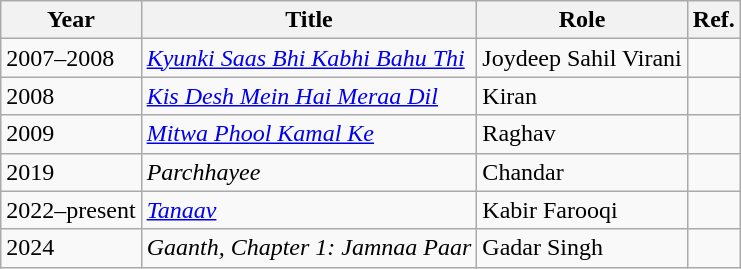<table class="wikitable sortable">
<tr>
<th>Year</th>
<th>Title</th>
<th>Role</th>
<th>Ref.</th>
</tr>
<tr>
<td>2007–2008</td>
<td><em><a href='#'>Kyunki Saas Bhi Kabhi Bahu Thi</a></em></td>
<td>Joydeep Sahil Virani</td>
<td></td>
</tr>
<tr>
<td>2008</td>
<td><em><a href='#'>Kis Desh Mein Hai Meraa Dil</a></em></td>
<td>Kiran</td>
<td></td>
</tr>
<tr>
<td>2009</td>
<td><em><a href='#'>Mitwa Phool Kamal Ke</a></em></td>
<td>Raghav</td>
<td></td>
</tr>
<tr>
<td>2019</td>
<td><em>Parchhayee</em></td>
<td>Chandar</td>
<td></td>
</tr>
<tr>
<td>2022–present</td>
<td><em><a href='#'>Tanaav</a></em></td>
<td>Kabir Farooqi</td>
<td></td>
</tr>
<tr>
<td>2024</td>
<td><em>Gaanth, Chapter 1: Jamnaa Paar</em></td>
<td>Gadar Singh</td>
<td></td>
</tr>
</table>
